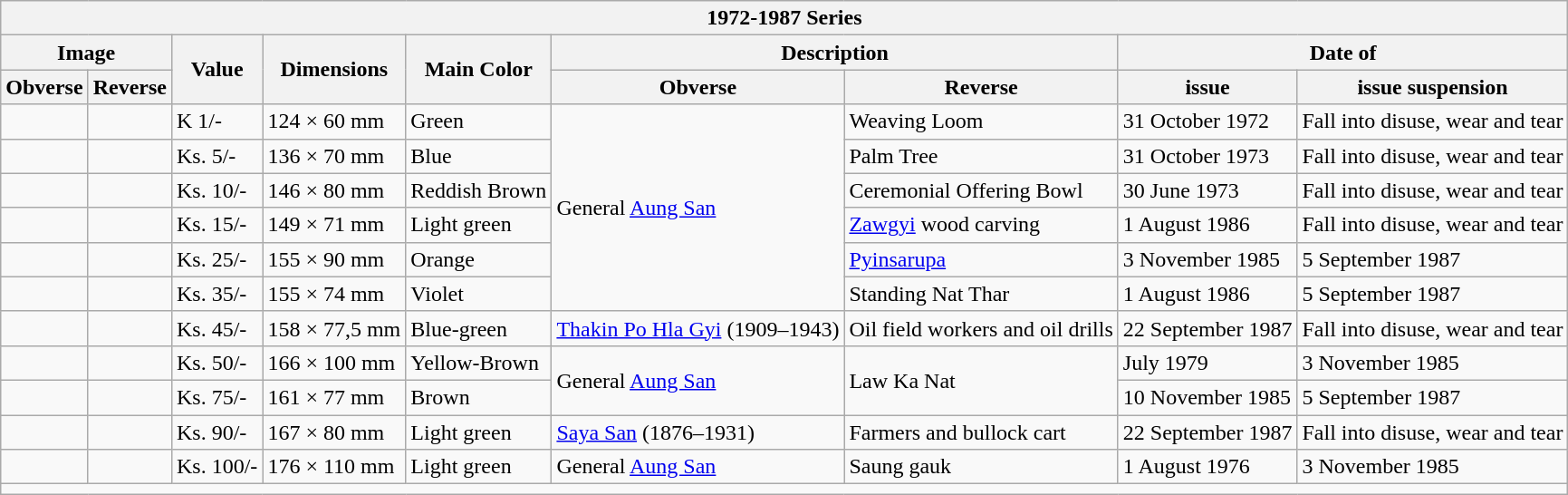<table class="wikitable">
<tr>
<th colspan="9">1972-1987 Series</th>
</tr>
<tr>
<th colspan="2">Image</th>
<th rowspan="2">Value</th>
<th rowspan="2">Dimensions</th>
<th rowspan="2">Main Color</th>
<th colspan="2">Description</th>
<th colspan="2">Date of</th>
</tr>
<tr>
<th>Obverse</th>
<th>Reverse</th>
<th>Obverse</th>
<th>Reverse</th>
<th>issue</th>
<th>issue suspension</th>
</tr>
<tr>
<td style="text-align:center;"></td>
<td style="text-align:center;"></td>
<td>K 1/-</td>
<td>124 × 60 mm</td>
<td>Green</td>
<td rowspan="6">General <a href='#'>Aung San</a></td>
<td>Weaving Loom</td>
<td>31 October 1972</td>
<td>Fall into disuse, wear and tear</td>
</tr>
<tr>
<td style="text-align:center;"></td>
<td style="text-align:center;"></td>
<td>Ks. 5/-</td>
<td>136 × 70 mm</td>
<td>Blue</td>
<td>Palm Tree</td>
<td>31 October 1973</td>
<td>Fall into disuse, wear and tear</td>
</tr>
<tr>
<td style="text-align:center;"></td>
<td style="text-align:center;"></td>
<td>Ks. 10/-</td>
<td>146 × 80 mm</td>
<td>Reddish Brown</td>
<td>Ceremonial Offering Bowl</td>
<td>30 June 1973</td>
<td>Fall into disuse, wear and tear</td>
</tr>
<tr>
<td style="text-align:center;"></td>
<td style="text-align:center;"></td>
<td>Ks. 15/-</td>
<td>149 × 71 mm</td>
<td>Light green</td>
<td><a href='#'>Zawgyi</a> wood carving</td>
<td>1 August 1986</td>
<td>Fall into disuse, wear and tear</td>
</tr>
<tr>
<td style="text-align:center;"></td>
<td style="text-align:center;"></td>
<td>Ks. 25/-</td>
<td>155 × 90 mm</td>
<td>Orange</td>
<td><a href='#'>Pyinsarupa</a></td>
<td>3 November 1985</td>
<td>5 September 1987</td>
</tr>
<tr>
<td></td>
<td></td>
<td>Ks. 35/-</td>
<td>155 × 74 mm</td>
<td>Violet</td>
<td>Standing Nat Thar</td>
<td>1 August 1986</td>
<td>5 September 1987</td>
</tr>
<tr>
<td style="text-align:center;"></td>
<td style="text-align:center;"></td>
<td>Ks. 45/-</td>
<td>158 × 77,5 mm</td>
<td>Blue-green</td>
<td><a href='#'>Thakin Po Hla Gyi</a> (1909–1943)</td>
<td>Oil field workers and oil drills</td>
<td>22 September 1987</td>
<td>Fall into disuse, wear and tear</td>
</tr>
<tr>
<td style="text-align:center;"></td>
<td style="text-align:center;"></td>
<td>Ks. 50/-</td>
<td>166 × 100 mm</td>
<td>Yellow-Brown</td>
<td rowspan=2>General <a href='#'>Aung San</a></td>
<td rowspan=2>Law Ka Nat</td>
<td>July 1979</td>
<td>3 November 1985</td>
</tr>
<tr>
<td style="text-align:center;"></td>
<td style="text-align:center;"></td>
<td>Ks. 75/-</td>
<td>161 × 77 mm</td>
<td>Brown</td>
<td>10 November 1985</td>
<td>5 September 1987</td>
</tr>
<tr>
<td style="text-align:center;"></td>
<td style="text-align:center;"></td>
<td>Ks. 90/-</td>
<td>167 × 80 mm</td>
<td>Light green</td>
<td><a href='#'>Saya San</a> (1876–1931)</td>
<td>Farmers and bullock cart</td>
<td>22 September 1987</td>
<td>Fall into disuse, wear and tear</td>
</tr>
<tr>
<td style="text-align:center;"></td>
<td style="text-align:center;"></td>
<td>Ks. 100/-</td>
<td>176 × 110 mm</td>
<td>Light green</td>
<td>General <a href='#'>Aung San</a></td>
<td Saung>Saung gauk</td>
<td>1 August 1976</td>
<td>3 November 1985</td>
</tr>
<tr>
<td colspan="9"></td>
</tr>
</table>
